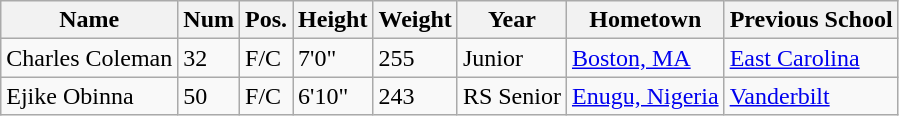<table class="wikitable sortable" border="1">
<tr>
<th>Name</th>
<th>Num</th>
<th>Pos.</th>
<th>Height</th>
<th>Weight</th>
<th>Year</th>
<th>Hometown</th>
<th class="unsortable">Previous School</th>
</tr>
<tr>
<td>Charles Coleman</td>
<td>32</td>
<td>F/C</td>
<td>7'0"</td>
<td>255</td>
<td>Junior</td>
<td><a href='#'>Boston, MA</a></td>
<td><a href='#'>East Carolina</a></td>
</tr>
<tr>
<td>Ejike Obinna</td>
<td>50</td>
<td>F/C</td>
<td>6'10"</td>
<td>243</td>
<td>RS Senior</td>
<td><a href='#'>Enugu, Nigeria</a></td>
<td><a href='#'>Vanderbilt</a></td>
</tr>
</table>
